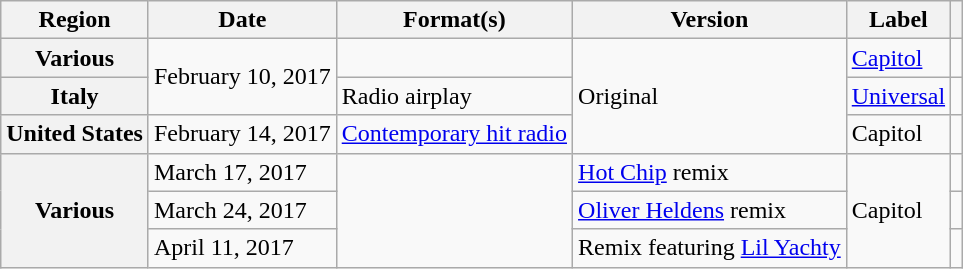<table class="wikitable plainrowheaders">
<tr>
<th scope="col">Region</th>
<th scope="col">Date</th>
<th scope="col">Format(s)</th>
<th scope="col">Version</th>
<th scope="col">Label</th>
<th scope="col"></th>
</tr>
<tr>
<th scope="row">Various</th>
<td rowspan="2">February 10, 2017</td>
<td></td>
<td rowspan="3">Original</td>
<td><a href='#'>Capitol</a></td>
<td></td>
</tr>
<tr>
<th scope="row">Italy</th>
<td>Radio airplay</td>
<td><a href='#'>Universal</a></td>
<td></td>
</tr>
<tr>
<th scope="row">United States</th>
<td>February 14, 2017</td>
<td><a href='#'>Contemporary hit radio</a></td>
<td>Capitol</td>
<td></td>
</tr>
<tr>
<th scope="row" rowspan="3">Various</th>
<td>March 17, 2017</td>
<td rowspan="3"></td>
<td><a href='#'>Hot Chip</a> remix</td>
<td rowspan="3">Capitol</td>
<td></td>
</tr>
<tr>
<td>March 24, 2017</td>
<td><a href='#'>Oliver Heldens</a> remix</td>
<td></td>
</tr>
<tr>
<td>April 11, 2017</td>
<td>Remix featuring <a href='#'>Lil Yachty</a></td>
<td></td>
</tr>
</table>
